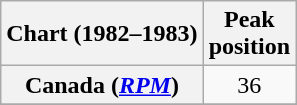<table class="wikitable sortable plainrowheaders" style="text-align:center">
<tr>
<th scope="col">Chart (1982–1983)</th>
<th scope="col">Peak<br>position</th>
</tr>
<tr>
<th scope="row">Canada (<em><a href='#'>RPM</a></em>)</th>
<td>36</td>
</tr>
<tr>
</tr>
<tr>
</tr>
</table>
